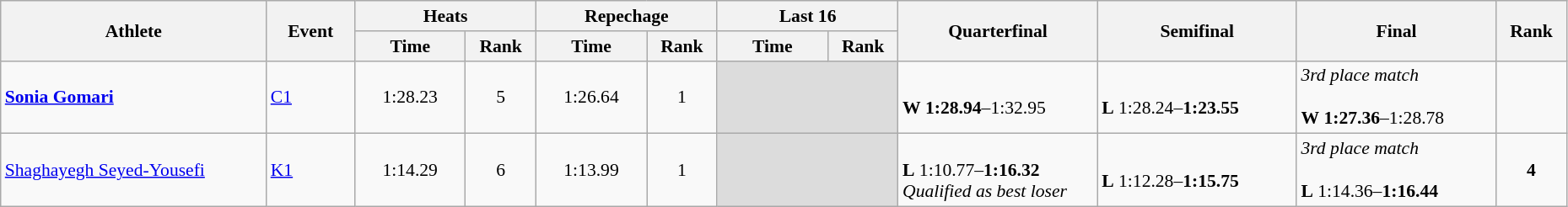<table class="wikitable" width="98%" style="text-align:center; font-size:90%">
<tr>
<th rowspan="2" width="12%">Athlete</th>
<th rowspan="2" width="4%">Event</th>
<th colspan="2">Heats</th>
<th colspan="2">Repechage</th>
<th colspan="2">Last 16</th>
<th rowspan="2" width="9%">Quarterfinal</th>
<th rowspan="2" width="9%">Semifinal</th>
<th rowspan="2" width="9%">Final</th>
<th rowspan="2" width="3%">Rank</th>
</tr>
<tr>
<th width="5%">Time</th>
<th width="3%">Rank</th>
<th width="5%">Time</th>
<th width="3%">Rank</th>
<th width="5%">Time</th>
<th width="3%">Rank</th>
</tr>
<tr>
<td align="left"><strong><a href='#'>Sonia Gomari</a></strong></td>
<td align="left"><a href='#'>C1</a></td>
<td>1:28.23</td>
<td>5</td>
<td>1:26.64</td>
<td>1 <strong></strong></td>
<td colspan=2 bgcolor=#DCDCDC></td>
<td align=left><br><strong>W</strong> <strong>1:28.94</strong>–1:32.95</td>
<td align=left><br><strong>L</strong> 1:28.24–<strong>1:23.55</strong></td>
<td align=left><em>3rd place match</em><br><br><strong>W</strong> <strong>1:27.36</strong>–1:28.78</td>
<td></td>
</tr>
<tr>
<td align="left"><a href='#'>Shaghayegh Seyed-Yousefi</a></td>
<td align="left"><a href='#'>K1</a></td>
<td>1:14.29</td>
<td>6</td>
<td>1:13.99</td>
<td>1 <strong></strong></td>
<td colspan=2 bgcolor=#DCDCDC></td>
<td align=left><br><strong>L</strong> 1:10.77–<strong>1:16.32</strong><br><em>Qualified as best loser</em></td>
<td align=left><br><strong>L</strong> 1:12.28–<strong>1:15.75</strong></td>
<td align=left><em>3rd place match</em><br><br><strong>L</strong> 1:14.36–<strong>1:16.44</strong></td>
<td><strong>4</strong></td>
</tr>
</table>
